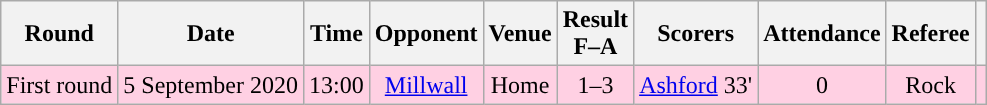<table class="wikitable" style="text-align:center">
<tr>
<th>Round</th>
<th>Date</th>
<th>Time</th>
<th>Opponent</th>
<th>Venue</th>
<th>Result<br>F–A</th>
<th class="unsortable">Scorers</th>
<th>Attendance</th>
<th class="unsortable">Referee</th>
<th class="unsortable"></th>
</tr>
<tr bgcolor="#ffd0e3">
<td>First round</td>
<td>5 September 2020</td>
<td>13:00</td>
<td><a href='#'>Millwall</a></td>
<td>Home</td>
<td>1–3</td>
<td><a href='#'>Ashford</a> 33'</td>
<td>0</td>
<td>Rock</td>
<td></td>
</tr>
</table>
